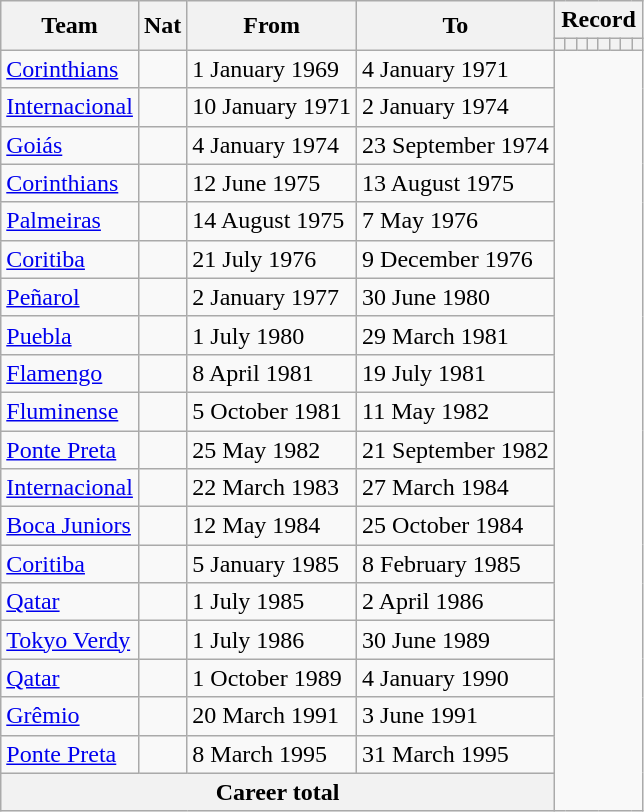<table class="wikitable" style="text-align: center">
<tr>
<th rowspan=2>Team</th>
<th rowspan=2>Nat</th>
<th rowspan=2>From</th>
<th rowspan=2>To</th>
<th colspan="8">Record</th>
</tr>
<tr>
<th></th>
<th></th>
<th></th>
<th></th>
<th></th>
<th></th>
<th></th>
<th></th>
</tr>
<tr>
<td align=left><a href='#'>Corinthians</a></td>
<td></td>
<td align=left>1 January 1969</td>
<td align=left>4 January 1971<br></td>
</tr>
<tr>
<td align=left><a href='#'>Internacional</a></td>
<td></td>
<td align=left>10 January 1971</td>
<td align=left>2 January 1974<br></td>
</tr>
<tr>
<td align=left><a href='#'>Goiás</a></td>
<td></td>
<td align=left>4 January 1974</td>
<td align=left>23 September 1974<br></td>
</tr>
<tr>
<td align=left><a href='#'>Corinthians</a></td>
<td></td>
<td align=left>12 June 1975</td>
<td align=left>13 August 1975<br></td>
</tr>
<tr>
<td align=left><a href='#'>Palmeiras</a></td>
<td></td>
<td align=left>14 August 1975</td>
<td align=left>7 May 1976<br></td>
</tr>
<tr>
<td align=left><a href='#'>Coritiba</a></td>
<td></td>
<td align=left>21 July 1976</td>
<td align=left>9 December 1976<br></td>
</tr>
<tr>
<td align=left><a href='#'>Peñarol</a></td>
<td></td>
<td align=left>2 January 1977</td>
<td align=left>30 June 1980<br></td>
</tr>
<tr>
<td align=left><a href='#'>Puebla</a></td>
<td></td>
<td align=left>1 July 1980</td>
<td align=left>29 March 1981<br></td>
</tr>
<tr>
<td align=left><a href='#'>Flamengo</a></td>
<td></td>
<td align=left>8 April 1981</td>
<td align=left>19 July 1981<br></td>
</tr>
<tr>
<td align=left><a href='#'>Fluminense</a></td>
<td></td>
<td align=left>5 October 1981</td>
<td align=left>11 May 1982<br></td>
</tr>
<tr>
<td align=left><a href='#'>Ponte Preta</a></td>
<td></td>
<td align=left>25 May 1982</td>
<td align=left>21 September 1982<br></td>
</tr>
<tr>
<td align=left><a href='#'>Internacional</a></td>
<td></td>
<td align=left>22 March 1983</td>
<td align=left>27 March 1984<br></td>
</tr>
<tr>
<td align=left><a href='#'>Boca Juniors</a></td>
<td></td>
<td align=left>12 May 1984</td>
<td align=left>25 October 1984<br></td>
</tr>
<tr>
<td align=left><a href='#'>Coritiba</a></td>
<td></td>
<td align=left>5 January 1985</td>
<td align=left>8 February 1985<br></td>
</tr>
<tr>
<td align=left><a href='#'>Qatar</a></td>
<td></td>
<td align=left>1 July 1985</td>
<td align=left>2 April 1986<br></td>
</tr>
<tr>
<td align=left><a href='#'>Tokyo Verdy</a></td>
<td></td>
<td align=left>1 July 1986</td>
<td align=left>30 June 1989<br></td>
</tr>
<tr>
<td align=left><a href='#'>Qatar</a></td>
<td></td>
<td align=left>1 October 1989</td>
<td align=left>4 January 1990<br></td>
</tr>
<tr>
<td align=left><a href='#'>Grêmio</a></td>
<td></td>
<td align=left>20 March 1991</td>
<td align=left>3 June 1991<br></td>
</tr>
<tr>
<td align=left><a href='#'>Ponte Preta</a></td>
<td></td>
<td align=left>8 March 1995</td>
<td align=left>31 March 1995<br></td>
</tr>
<tr>
<th colspan=4>Career total<br></th>
</tr>
</table>
